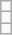<table class="wikitable">
<tr>
<td></td>
</tr>
<tr>
<td></td>
</tr>
<tr>
<td></td>
</tr>
</table>
